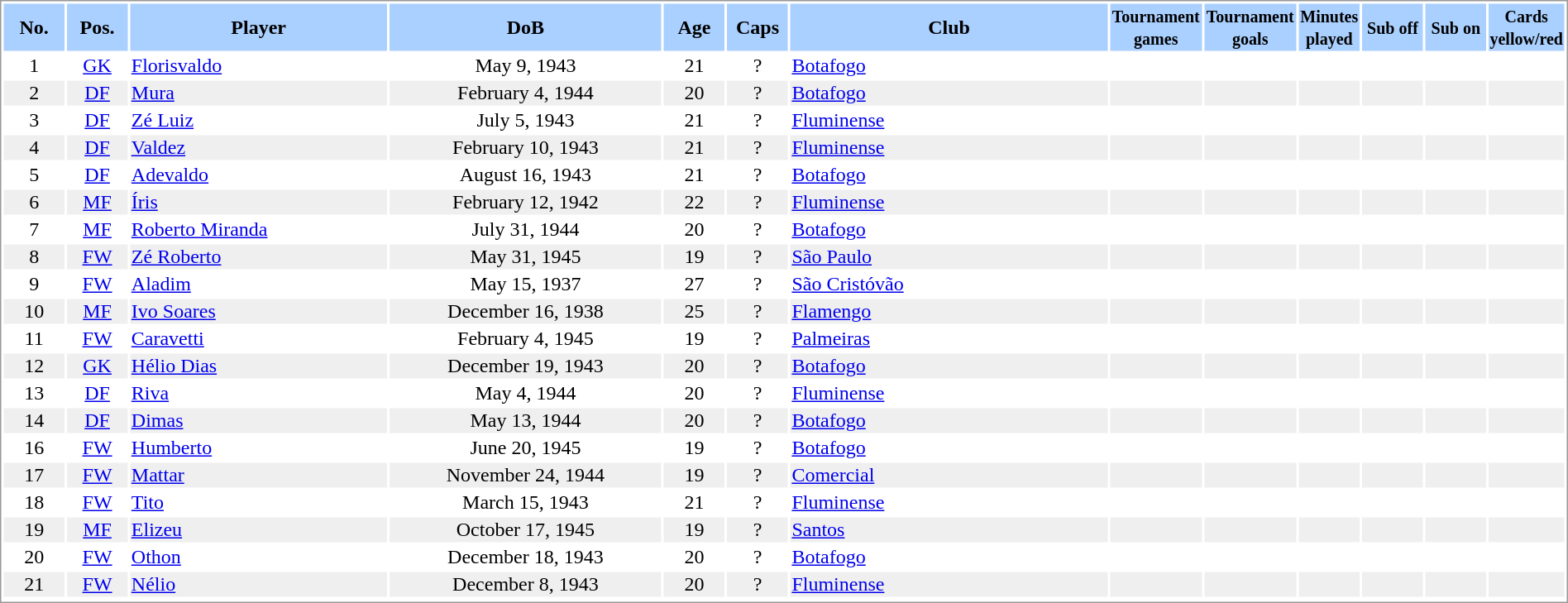<table border="0" width="100%" style="border: 1px solid #999; background-color:#FFFFFF; text-align:center">
<tr align="center" bgcolor="#AAD0FF">
<th width=4%>No.</th>
<th width=4%>Pos.</th>
<th width=17%>Player</th>
<th width=18%>DoB</th>
<th width=4%>Age</th>
<th width=4%>Caps</th>
<th width=21%>Club</th>
<th width=6%><small>Tournament<br>games</small></th>
<th width=6%><small>Tournament<br>goals</small></th>
<th width=4%><small>Minutes<br>played</small></th>
<th width=4%><small>Sub off</small></th>
<th width=4%><small>Sub on</small></th>
<th width=4%><small>Cards<br>yellow/red</small></th>
</tr>
<tr>
<td>1</td>
<td><a href='#'>GK</a></td>
<td align="left"><a href='#'>Florisvaldo</a></td>
<td>May 9, 1943</td>
<td>21</td>
<td>?</td>
<td align="left"> <a href='#'>Botafogo</a></td>
<td></td>
<td></td>
<td></td>
<td></td>
<td></td>
<td></td>
</tr>
<tr bgcolor="#EFEFEF">
<td>2</td>
<td><a href='#'>DF</a></td>
<td align="left"><a href='#'>Mura</a></td>
<td>February 4, 1944</td>
<td>20</td>
<td>?</td>
<td align="left"> <a href='#'>Botafogo</a></td>
<td></td>
<td></td>
<td></td>
<td></td>
<td></td>
<td></td>
</tr>
<tr>
<td>3</td>
<td><a href='#'>DF</a></td>
<td align="left"><a href='#'>Zé Luiz</a></td>
<td>July 5, 1943</td>
<td>21</td>
<td>?</td>
<td align="left"> <a href='#'>Fluminense</a></td>
<td></td>
<td></td>
<td></td>
<td></td>
<td></td>
<td></td>
</tr>
<tr bgcolor="#EFEFEF">
<td>4</td>
<td><a href='#'>DF</a></td>
<td align="left"><a href='#'>Valdez</a></td>
<td>February 10, 1943</td>
<td>21</td>
<td>?</td>
<td align="left"> <a href='#'>Fluminense</a></td>
<td></td>
<td></td>
<td></td>
<td></td>
<td></td>
<td></td>
</tr>
<tr>
<td>5</td>
<td><a href='#'>DF</a></td>
<td align="left"><a href='#'>Adevaldo</a></td>
<td>August 16, 1943</td>
<td>21</td>
<td>?</td>
<td align="left"> <a href='#'>Botafogo</a></td>
<td></td>
<td></td>
<td></td>
<td></td>
<td></td>
<td></td>
</tr>
<tr bgcolor="#EFEFEF">
<td>6</td>
<td><a href='#'>MF</a></td>
<td align="left"><a href='#'>Íris</a></td>
<td>February 12, 1942</td>
<td>22</td>
<td>?</td>
<td align="left"> <a href='#'>Fluminense</a></td>
<td></td>
<td></td>
<td></td>
<td></td>
<td></td>
<td></td>
</tr>
<tr>
<td>7</td>
<td><a href='#'>MF</a></td>
<td align="left"><a href='#'>Roberto Miranda</a></td>
<td>July 31, 1944</td>
<td>20</td>
<td>?</td>
<td align="left"> <a href='#'>Botafogo</a></td>
<td></td>
<td></td>
<td></td>
<td></td>
<td></td>
<td></td>
</tr>
<tr bgcolor="#EFEFEF">
<td>8</td>
<td><a href='#'>FW</a></td>
<td align="left"><a href='#'>Zé Roberto</a></td>
<td>May 31, 1945</td>
<td>19</td>
<td>?</td>
<td align="left"> <a href='#'>São Paulo</a></td>
<td></td>
<td></td>
<td></td>
<td></td>
<td></td>
<td></td>
</tr>
<tr>
<td>9</td>
<td><a href='#'>FW</a></td>
<td align="left"><a href='#'>Aladim</a></td>
<td>May 15, 1937</td>
<td>27</td>
<td>?</td>
<td align="left"> <a href='#'>São Cristóvão</a></td>
<td></td>
<td></td>
<td></td>
<td></td>
<td></td>
<td></td>
</tr>
<tr bgcolor="#EFEFEF">
<td>10</td>
<td><a href='#'>MF</a></td>
<td align="left"><a href='#'>Ivo Soares</a></td>
<td>December 16, 1938</td>
<td>25</td>
<td>?</td>
<td align="left"> <a href='#'>Flamengo</a></td>
<td></td>
<td></td>
<td></td>
<td></td>
<td></td>
<td></td>
</tr>
<tr>
<td>11</td>
<td><a href='#'>FW</a></td>
<td align="left"><a href='#'>Caravetti</a></td>
<td>February 4, 1945</td>
<td>19</td>
<td>?</td>
<td align="left"> <a href='#'>Palmeiras</a></td>
<td></td>
<td></td>
<td></td>
<td></td>
<td></td>
<td></td>
</tr>
<tr bgcolor="#EFEFEF">
<td>12</td>
<td><a href='#'>GK</a></td>
<td align="left"><a href='#'>Hélio Dias</a></td>
<td>December 19, 1943</td>
<td>20</td>
<td>?</td>
<td align="left"> <a href='#'>Botafogo</a></td>
<td></td>
<td></td>
<td></td>
<td></td>
<td></td>
<td></td>
</tr>
<tr>
<td>13</td>
<td><a href='#'>DF</a></td>
<td align="left"><a href='#'>Riva</a></td>
<td>May 4, 1944</td>
<td>20</td>
<td>?</td>
<td align="left"> <a href='#'>Fluminense</a></td>
<td></td>
<td></td>
<td></td>
<td></td>
<td></td>
<td></td>
</tr>
<tr bgcolor="#EFEFEF">
<td>14</td>
<td><a href='#'>DF</a></td>
<td align="left"><a href='#'>Dimas</a></td>
<td>May 13, 1944</td>
<td>20</td>
<td>?</td>
<td align="left"> <a href='#'>Botafogo</a></td>
<td></td>
<td></td>
<td></td>
<td></td>
<td></td>
<td></td>
</tr>
<tr>
<td>16</td>
<td><a href='#'>FW</a></td>
<td align="left"><a href='#'>Humberto</a></td>
<td>June 20, 1945</td>
<td>19</td>
<td>?</td>
<td align="left"> <a href='#'>Botafogo</a></td>
<td></td>
<td></td>
<td></td>
<td></td>
<td></td>
<td></td>
</tr>
<tr bgcolor="#EFEFEF">
<td>17</td>
<td><a href='#'>FW</a></td>
<td align="left"><a href='#'>Mattar</a></td>
<td>November 24, 1944</td>
<td>19</td>
<td>?</td>
<td align="left"> <a href='#'>Comercial</a></td>
<td></td>
<td></td>
<td></td>
<td></td>
<td></td>
<td></td>
</tr>
<tr>
<td>18</td>
<td><a href='#'>FW</a></td>
<td align="left"><a href='#'>Tito</a></td>
<td>March 15, 1943</td>
<td>21</td>
<td>?</td>
<td align="left"> <a href='#'>Fluminense</a></td>
<td></td>
<td></td>
<td></td>
<td></td>
<td></td>
<td></td>
</tr>
<tr bgcolor="#EFEFEF">
<td>19</td>
<td><a href='#'>MF</a></td>
<td align="left"><a href='#'>Elizeu</a></td>
<td>October 17, 1945</td>
<td>19</td>
<td>?</td>
<td align="left"> <a href='#'>Santos</a></td>
<td></td>
<td></td>
<td></td>
<td></td>
<td></td>
<td></td>
</tr>
<tr>
<td>20</td>
<td><a href='#'>FW</a></td>
<td align="left"><a href='#'>Othon</a></td>
<td>December 18, 1943</td>
<td>20</td>
<td>?</td>
<td align="left"> <a href='#'>Botafogo</a></td>
<td></td>
<td></td>
<td></td>
<td></td>
<td></td>
<td></td>
</tr>
<tr bgcolor="#EFEFEF">
<td>21</td>
<td><a href='#'>FW</a></td>
<td align="left"><a href='#'>Nélio</a></td>
<td>December 8, 1943</td>
<td>20</td>
<td>?</td>
<td align="left"> <a href='#'>Fluminense</a></td>
<td></td>
<td></td>
<td></td>
<td></td>
<td></td>
<td></td>
</tr>
<tr>
</tr>
</table>
